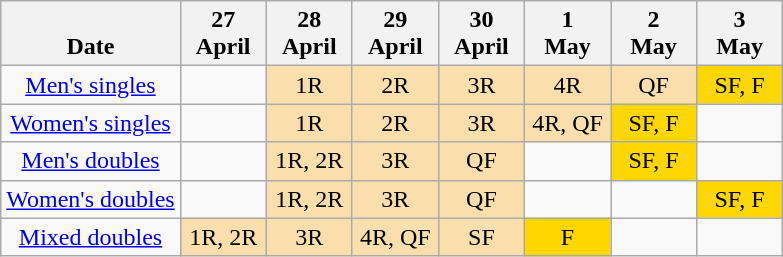<table class="wikitable" style="text-align: center;">
<tr valign="bottom">
<th>Date</th>
<th style="width: 50px;">27<br>April</th>
<th style="width: 50px;">28<br>April</th>
<th style="width: 50px;">29<br>April</th>
<th style="width: 50px;">30<br>April</th>
<th style="width: 50px;">1<br>May</th>
<th style="width: 50px;">2<br>May</th>
<th style="width: 50px;">3<br>May</th>
</tr>
<tr>
<td><a href='#'>Men's singles</a></td>
<td></td>
<td style="background: #FADFAD">1R</td>
<td style="background: #FADFAD">2R</td>
<td style="background: #FADFAD">3R</td>
<td style="background: #FADFAD">4R</td>
<td style="background: #FADFAD">QF</td>
<td style="background: #FFD700">SF, F</td>
</tr>
<tr>
<td><a href='#'>Women's singles</a></td>
<td></td>
<td style="background: #FADFAD">1R</td>
<td style="background: #FADFAD">2R</td>
<td style="background: #FADFAD">3R</td>
<td style="background: #FADFAD">4R, QF</td>
<td style="background: #FFD700">SF, F</td>
<td></td>
</tr>
<tr>
<td><a href='#'>Men's doubles</a></td>
<td></td>
<td style="background: #FADFAD">1R, 2R</td>
<td style="background: #FADFAD">3R</td>
<td style="background: #FADFAD">QF</td>
<td></td>
<td style="background: #FFD700">SF, F</td>
<td></td>
</tr>
<tr>
<td><a href='#'>Women's doubles</a></td>
<td></td>
<td style="background: #FADFAD">1R, 2R</td>
<td style="background: #FADFAD">3R</td>
<td style="background: #FADFAD">QF</td>
<td></td>
<td></td>
<td style="background: #FFD700">SF, F</td>
</tr>
<tr>
<td><a href='#'>Mixed doubles</a></td>
<td style="background: #FADFAD">1R, 2R</td>
<td style="background: #FADFAD">3R</td>
<td style="background: #FADFAD">4R, QF</td>
<td style="background: #FADFAD">SF</td>
<td style="background: #FFD700">F</td>
<td></td>
<td></td>
</tr>
</table>
